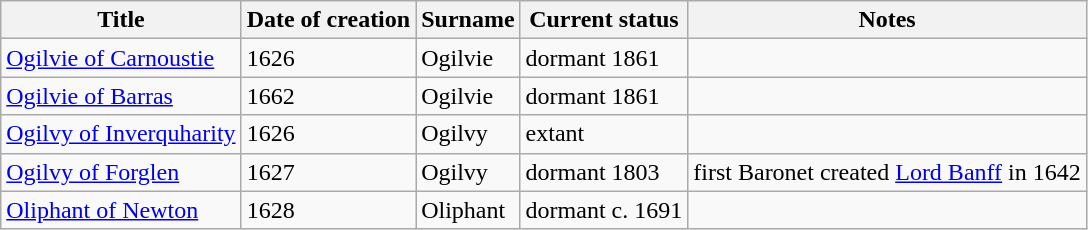<table class="wikitable">
<tr>
<th>Title</th>
<th>Date of creation</th>
<th>Surname</th>
<th>Current status</th>
<th>Notes</th>
</tr>
<tr>
<td><a href='#'>Ogilvie of Carnoustie</a></td>
<td>1626</td>
<td>Ogilvie</td>
<td>dormant 1861</td>
<td> </td>
</tr>
<tr>
<td><a href='#'>Ogilvie of Barras</a></td>
<td>1662</td>
<td>Ogilvie</td>
<td>dormant 1861</td>
<td> </td>
</tr>
<tr>
<td><a href='#'>Ogilvy of Inverquharity</a></td>
<td>1626</td>
<td>Ogilvy</td>
<td>extant</td>
<td> </td>
</tr>
<tr>
<td><a href='#'>Ogilvy of Forglen</a></td>
<td>1627</td>
<td>Ogilvy</td>
<td>dormant 1803</td>
<td>first Baronet created <a href='#'>Lord Banff</a> in 1642</td>
</tr>
<tr>
<td><a href='#'>Oliphant of Newton</a></td>
<td>1628</td>
<td>Oliphant</td>
<td>dormant c. 1691</td>
<td> </td>
</tr>
</table>
